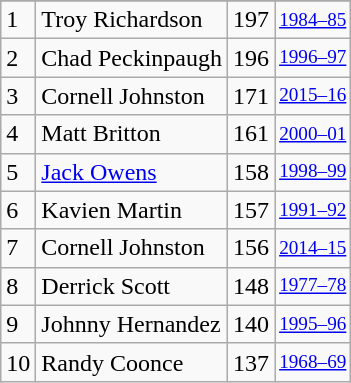<table class="wikitable">
<tr>
</tr>
<tr>
<td>1</td>
<td>Troy Richardson</td>
<td>197</td>
<td style="font-size:80%;"><a href='#'>1984–85</a></td>
</tr>
<tr>
<td>2</td>
<td>Chad Peckinpaugh</td>
<td>196</td>
<td style="font-size:80%;"><a href='#'>1996–97</a></td>
</tr>
<tr>
<td>3</td>
<td>Cornell Johnston</td>
<td>171</td>
<td style="font-size:80%;"><a href='#'>2015–16</a></td>
</tr>
<tr>
<td>4</td>
<td>Matt Britton</td>
<td>161</td>
<td style="font-size:80%;"><a href='#'>2000–01</a></td>
</tr>
<tr>
<td>5</td>
<td><a href='#'>Jack Owens</a></td>
<td>158</td>
<td style="font-size:80%;"><a href='#'>1998–99</a></td>
</tr>
<tr>
<td>6</td>
<td>Kavien Martin</td>
<td>157</td>
<td style="font-size:80%;"><a href='#'>1991–92</a></td>
</tr>
<tr>
<td>7</td>
<td>Cornell Johnston</td>
<td>156</td>
<td style="font-size:80%;"><a href='#'>2014–15</a></td>
</tr>
<tr>
<td>8</td>
<td>Derrick Scott</td>
<td>148</td>
<td style="font-size:80%;"><a href='#'>1977–78</a></td>
</tr>
<tr>
<td>9</td>
<td>Johnny Hernandez</td>
<td>140</td>
<td style="font-size:80%;"><a href='#'>1995–96</a></td>
</tr>
<tr>
<td>10</td>
<td>Randy Coonce</td>
<td>137</td>
<td style="font-size:80%;"><a href='#'>1968–69</a></td>
</tr>
</table>
